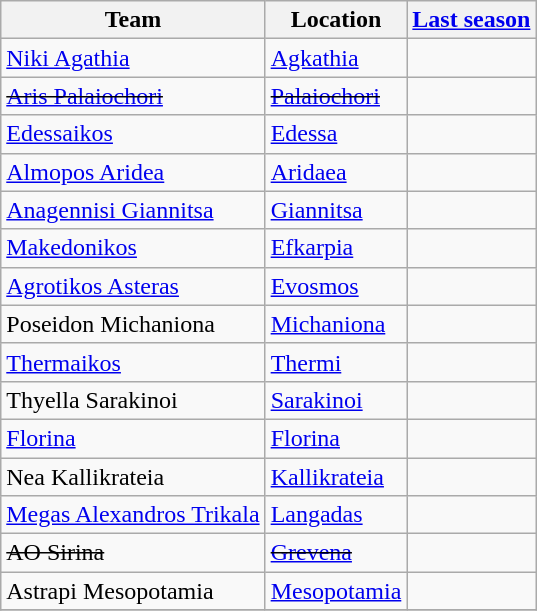<table class="wikitable sortable">
<tr>
<th>Team</th>
<th>Location</th>
<th><a href='#'>Last season</a></th>
</tr>
<tr>
<td><a href='#'>Niki Agathia</a></td>
<td><a href='#'>Agkathia</a></td>
<td></td>
</tr>
<tr>
<td><s><a href='#'>Aris Palaiochori</a></s></td>
<td><s><a href='#'>Palaiochori</a></s></td>
<td><s></s></td>
</tr>
<tr>
<td><a href='#'>Edessaikos</a></td>
<td><a href='#'>Edessa</a></td>
<td></td>
</tr>
<tr>
<td><a href='#'>Almopos Aridea</a></td>
<td><a href='#'>Aridaea</a></td>
<td></td>
</tr>
<tr>
<td><a href='#'>Anagennisi Giannitsa</a></td>
<td><a href='#'>Giannitsa</a></td>
<td></td>
</tr>
<tr>
<td><a href='#'>Makedonikos</a></td>
<td><a href='#'>Efkarpia</a></td>
<td></td>
</tr>
<tr>
<td><a href='#'>Agrotikos Asteras</a></td>
<td><a href='#'>Evosmos</a></td>
<td></td>
</tr>
<tr>
<td>Poseidon Michaniona</td>
<td><a href='#'>Michaniona</a></td>
<td></td>
</tr>
<tr>
<td><a href='#'>Thermaikos</a></td>
<td><a href='#'>Thermi</a></td>
<td></td>
</tr>
<tr>
<td>Thyella Sarakinoi</td>
<td><a href='#'>Sarakinoi</a></td>
<td></td>
</tr>
<tr>
<td><a href='#'>Florina</a></td>
<td><a href='#'>Florina</a></td>
<td></td>
</tr>
<tr>
<td>Nea Kallikrateia</td>
<td><a href='#'>Kallikrateia</a></td>
<td></td>
</tr>
<tr>
<td><a href='#'>Megas Alexandros Trikala</a></td>
<td><a href='#'>Langadas</a></td>
<td></td>
</tr>
<tr>
<td><s>AO Sirina </s></td>
<td><s><a href='#'>Grevena</a></s></td>
<td><s></s></td>
</tr>
<tr>
<td>Astrapi Mesopotamia</td>
<td><a href='#'>Mesopotamia</a></td>
<td></td>
</tr>
<tr>
</tr>
</table>
